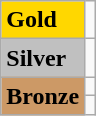<table class="wikitable">
<tr>
<td bgcolor="#ffd700"><strong>Gold</strong></td>
<td></td>
</tr>
<tr>
<td bgcolor="#c0c0c0"><strong>Silver</strong></td>
<td></td>
</tr>
<tr>
<td rowspan="2" bgcolor="#cc9966"><strong>Bronze</strong></td>
<td></td>
</tr>
<tr>
<td></td>
</tr>
</table>
